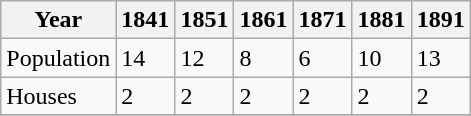<table class="wikitable">
<tr>
<th>Year</th>
<th>1841</th>
<th>1851</th>
<th>1861</th>
<th>1871</th>
<th>1881</th>
<th>1891</th>
</tr>
<tr>
<td>Population</td>
<td>14</td>
<td>12</td>
<td>8</td>
<td>6</td>
<td>10</td>
<td>13</td>
</tr>
<tr>
<td>Houses</td>
<td>2</td>
<td>2</td>
<td>2</td>
<td>2</td>
<td>2</td>
<td>2</td>
</tr>
<tr>
</tr>
</table>
